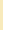<table class="toccolours" style="float:right; margin:0 0 1em 1em;">
<tr>
<td style="background:#f8eaba; text-align:center;"><br><div></div></td>
</tr>
<tr>
<td><br></td>
</tr>
<tr>
</tr>
</table>
